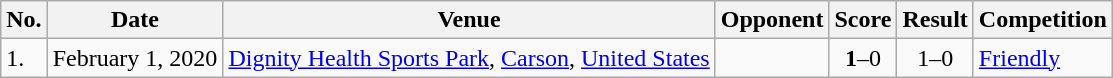<table class="wikitable">
<tr>
<th>No.</th>
<th>Date</th>
<th>Venue</th>
<th>Opponent</th>
<th>Score</th>
<th>Result</th>
<th>Competition</th>
</tr>
<tr>
<td>1.</td>
<td>February 1, 2020</td>
<td><a href='#'>Dignity Health Sports Park</a>, <a href='#'>Carson</a>, <a href='#'>United States</a></td>
<td></td>
<td align=center><strong>1</strong>–0</td>
<td align=center>1–0</td>
<td><a href='#'>Friendly</a></td>
</tr>
</table>
